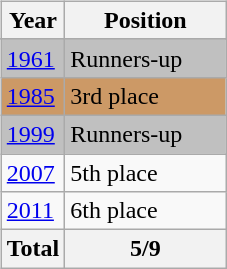<table>
<tr>
<td valign="top" width=0%><br><table class="wikitable">
<tr>
<th>Year</th>
<th width="100">Position</th>
</tr>
<tr>
</tr>
<tr bgcolor=silver>
<td> <a href='#'>1961</a></td>
<td>Runners-up</td>
</tr>
<tr bgcolor=#cc9966>
<td> <a href='#'>1985</a></td>
<td>3rd place</td>
</tr>
<tr bgcolor=silver>
<td> <a href='#'>1999</a></td>
<td>Runners-up</td>
</tr>
<tr>
<td> <a href='#'>2007</a></td>
<td>5th place</td>
</tr>
<tr>
<td> <a href='#'>2011</a></td>
<td>6th place</td>
</tr>
<tr>
<th align="center">Total</th>
<th align="center">5/9</th>
</tr>
</table>
</td>
</tr>
</table>
